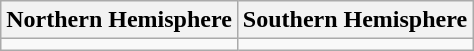<table class="wikitable">
<tr>
<th>Northern Hemisphere</th>
<th>Southern Hemisphere</th>
</tr>
<tr>
<td></td>
<td></td>
</tr>
</table>
